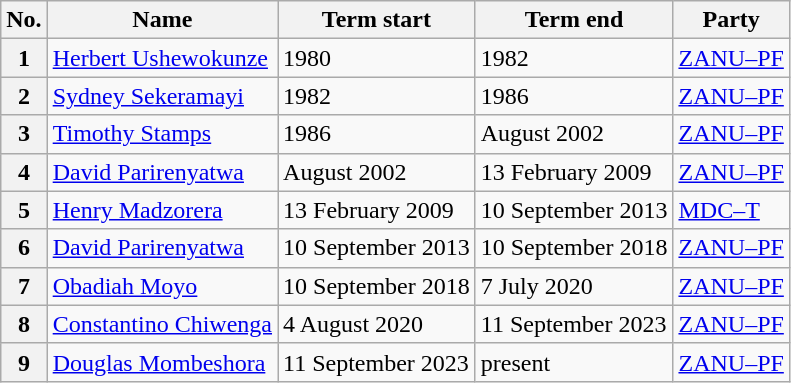<table class="wikitable">
<tr>
<th>No.</th>
<th>Name</th>
<th>Term start</th>
<th>Term end</th>
<th>Party</th>
</tr>
<tr>
<th>1</th>
<td><a href='#'>Herbert Ushewokunze</a></td>
<td>1980</td>
<td>1982</td>
<td><a href='#'>ZANU–PF</a></td>
</tr>
<tr>
<th>2</th>
<td><a href='#'>Sydney Sekeramayi</a></td>
<td>1982</td>
<td>1986</td>
<td><a href='#'>ZANU–PF</a></td>
</tr>
<tr>
<th>3</th>
<td><a href='#'>Timothy Stamps</a></td>
<td>1986</td>
<td>August 2002</td>
<td><a href='#'>ZANU–PF</a></td>
</tr>
<tr>
<th>4</th>
<td><a href='#'>David Parirenyatwa</a></td>
<td>August 2002</td>
<td>13 February 2009</td>
<td><a href='#'>ZANU–PF</a></td>
</tr>
<tr>
<th>5</th>
<td><a href='#'>Henry Madzorera</a></td>
<td>13 February 2009</td>
<td>10 September 2013</td>
<td><a href='#'>MDC–T</a></td>
</tr>
<tr>
<th>6</th>
<td><a href='#'>David Parirenyatwa</a></td>
<td>10 September 2013</td>
<td>10 September 2018</td>
<td><a href='#'>ZANU–PF</a></td>
</tr>
<tr>
<th>7</th>
<td><a href='#'>Obadiah Moyo</a></td>
<td>10 September 2018</td>
<td>7 July 2020</td>
<td><a href='#'>ZANU–PF</a></td>
</tr>
<tr>
<th>8</th>
<td><a href='#'>Constantino Chiwenga</a></td>
<td>4 August 2020</td>
<td>11 September 2023</td>
<td><a href='#'>ZANU–PF</a></td>
</tr>
<tr>
<th>9</th>
<td><a href='#'>Douglas Mombeshora</a></td>
<td>11 September 2023</td>
<td>present</td>
<td><a href='#'>ZANU–PF</a></td>
</tr>
</table>
